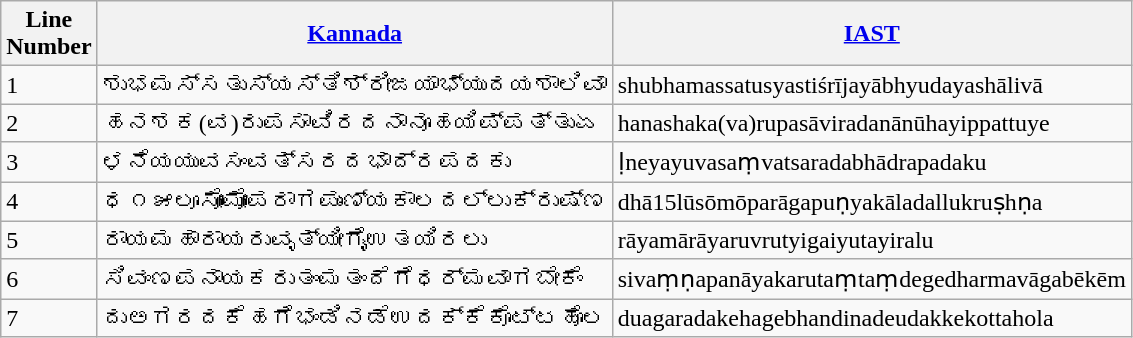<table class="wikitable">
<tr>
<th>Line<br>Number</th>
<th><a href='#'>Kannada</a></th>
<th><a href='#'>IAST</a></th>
</tr>
<tr>
<td>1</td>
<td>ಶುಭಮಸ್ಸತುಸ್ಯಸ್ತಿಶ್ರೀಜಯಾಭ್ಯುದಯಶಾಲಿವಾ</td>
<td>shubhamassatusyastiśrījayābhyudayashālivā</td>
</tr>
<tr>
<td>2</td>
<td>ಹನಶಕ(ವ)ರುಪಸಾವಿರದನಾನೂಹಯಿಪ್ಪತ್ತುಏ</td>
<td>hanashaka(va)rupasāviradanānūhayippattuye</td>
</tr>
<tr>
<td>3</td>
<td>ಳನೆಯಯುವಸಂವತ್ಸರದಭಾದ್ರಪದಕು</td>
<td>ḷneyayuvasaṃvatsaradabhādrapadaku</td>
</tr>
<tr>
<td>4</td>
<td>ಧ೧೫ಲೂಸೋಮೋಪರಾಗಪುಂಣ್ಯಕಾಲದಲ್ಲುಕ್ರುಷ್ಣ</td>
<td>dhā15lūsōmōparāgapuṇyakāladallukruṣhṇa</td>
</tr>
<tr>
<td>5</td>
<td>ರಾಯಮಹಾರಾಯರುವೃತ್ಯೀಗೈಉತಯಿರಲು</td>
<td>rāyamārāyaruvrutyigaiyutayiralu</td>
</tr>
<tr>
<td>6</td>
<td>ಸಿವಂಣಪನಾಯಕರುತಂಮತಂದೆಗೆಧರ್ಮವಾಗಬೇಕೆಂ</td>
<td>sivaṃṇapanāyakarutaṃtaṃdegedharmavāgabēkēm</td>
</tr>
<tr>
<td>7</td>
<td>ದುಅಗರದಕೆಹಗೆಭಂಡಿನಡೆಉದಕ್ಕೆಕೊಟ್ಟಹೊಲ</td>
<td>duagaradakehagebhandinadeudakkekottahola</td>
</tr>
</table>
